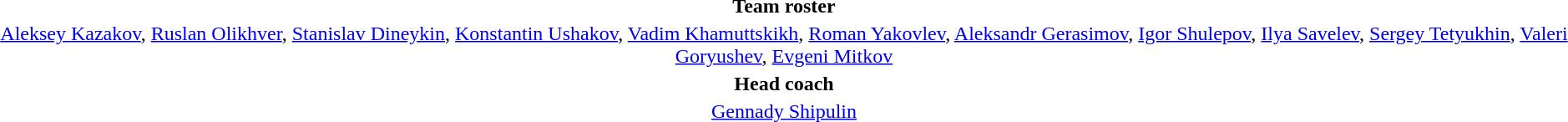<table style="text-align:center; margin-top:2em; margin-left:auto; margin-right:auto">
<tr>
<td><strong>Team roster</strong></td>
</tr>
<tr>
<td><a href='#'>Aleksey Kazakov</a>, <a href='#'>Ruslan Olikhver</a>, <a href='#'>Stanislav Dineykin</a>, <a href='#'>Konstantin Ushakov</a>, <a href='#'>Vadim Khamuttskikh</a>, <a href='#'>Roman Yakovlev</a>, <a href='#'>Aleksandr Gerasimov</a>, <a href='#'>Igor Shulepov</a>, <a href='#'>Ilya Savelev</a>, <a href='#'>Sergey Tetyukhin</a>, <a href='#'>Valeri Goryushev</a>, <a href='#'>Evgeni Mitkov</a></td>
</tr>
<tr>
<td><strong>Head coach</strong></td>
</tr>
<tr>
<td><a href='#'>Gennady Shipulin</a></td>
</tr>
<tr>
</tr>
</table>
